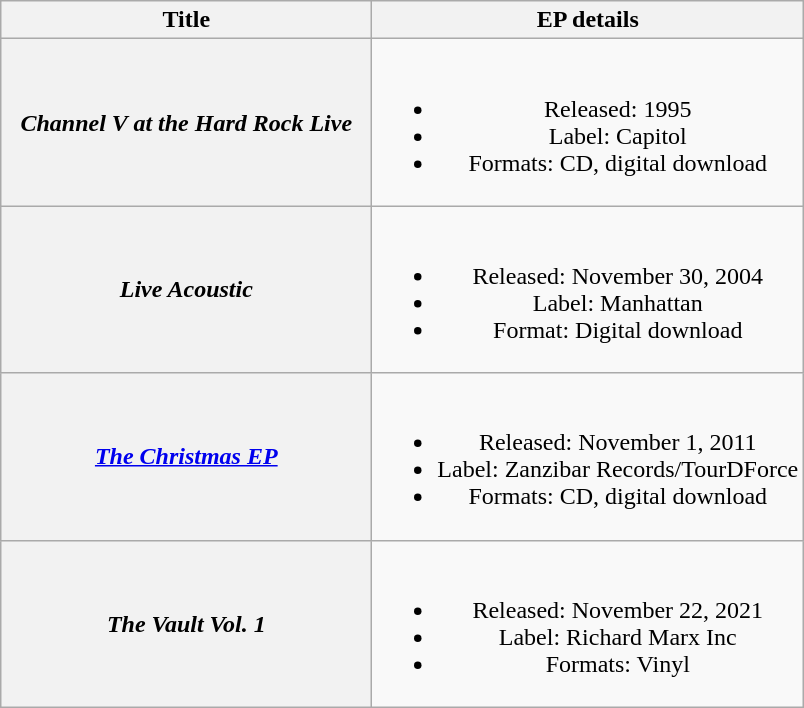<table class="wikitable plainrowheaders" style="text-align:center;">
<tr>
<th scope="col" style="width:15em;">Title</th>
<th scope="col">EP details</th>
</tr>
<tr>
<th scope="row"><em>Channel V at the Hard Rock Live</em></th>
<td><br><ul><li>Released: 1995</li><li>Label: Capitol</li><li>Formats: CD, digital download</li></ul></td>
</tr>
<tr>
<th scope="row"><em>Live Acoustic</em></th>
<td><br><ul><li>Released: November 30, 2004</li><li>Label: Manhattan</li><li>Format: Digital download</li></ul></td>
</tr>
<tr>
<th scope="row"><em><a href='#'>The Christmas EP</a></em></th>
<td><br><ul><li>Released: November 1, 2011</li><li>Label: Zanzibar Records/TourDForce</li><li>Formats: CD, digital download</li></ul></td>
</tr>
<tr>
<th scope="row"><em>The Vault Vol. 1</em></th>
<td><br><ul><li>Released: November 22, 2021</li><li>Label: Richard Marx Inc</li><li>Formats: Vinyl</li></ul></td>
</tr>
</table>
